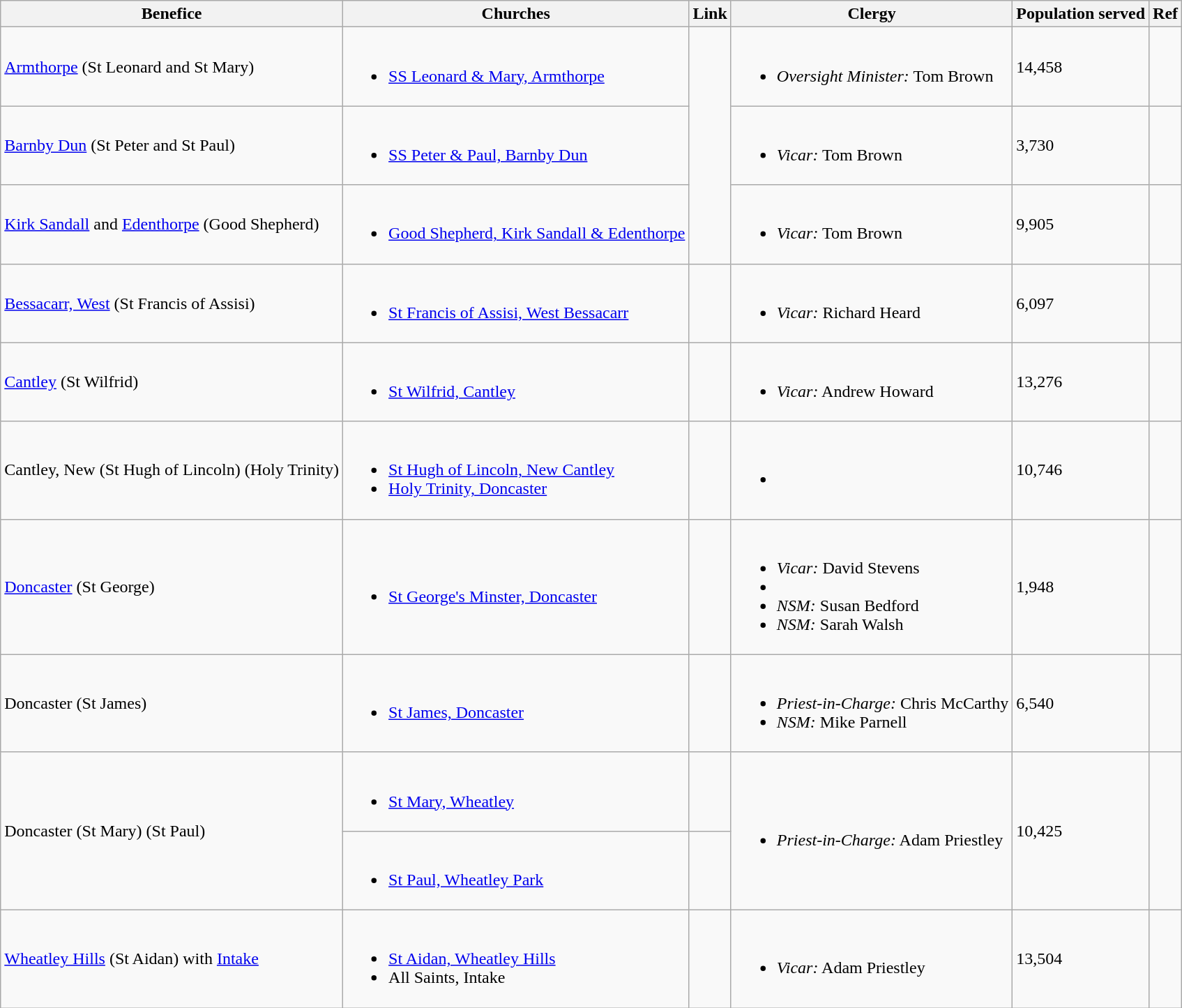<table class="wikitable">
<tr>
<th>Benefice</th>
<th>Churches</th>
<th>Link</th>
<th>Clergy</th>
<th>Population served</th>
<th>Ref</th>
</tr>
<tr>
<td><a href='#'>Armthorpe</a> (St Leonard and St Mary)</td>
<td><br><ul><li><a href='#'>SS Leonard & Mary, Armthorpe</a></li></ul></td>
<td rowspan="3"></td>
<td><br><ul><li><em>Oversight Minister:</em> Tom Brown</li></ul></td>
<td>14,458</td>
<td></td>
</tr>
<tr>
<td><a href='#'>Barnby Dun</a> (St Peter and St Paul)</td>
<td><br><ul><li><a href='#'>SS Peter & Paul, Barnby Dun</a></li></ul></td>
<td><br><ul><li><em>Vicar:</em> Tom Brown</li></ul></td>
<td>3,730</td>
<td></td>
</tr>
<tr>
<td><a href='#'>Kirk Sandall</a> and <a href='#'>Edenthorpe</a> (Good Shepherd)</td>
<td><br><ul><li><a href='#'>Good Shepherd, Kirk Sandall & Edenthorpe</a></li></ul></td>
<td><br><ul><li><em>Vicar:</em> Tom Brown</li></ul></td>
<td>9,905</td>
<td></td>
</tr>
<tr>
<td><a href='#'>Bessacarr, West</a> (St Francis of Assisi)</td>
<td><br><ul><li><a href='#'>St Francis of Assisi, West Bessacarr</a></li></ul></td>
<td></td>
<td><br><ul><li><em>Vicar:</em> Richard Heard</li></ul></td>
<td>6,097</td>
<td></td>
</tr>
<tr>
<td><a href='#'>Cantley</a> (St Wilfrid)</td>
<td><br><ul><li><a href='#'>St Wilfrid, Cantley</a></li></ul></td>
<td></td>
<td><br><ul><li><em>Vicar:</em> Andrew Howard</li></ul></td>
<td>13,276</td>
<td></td>
</tr>
<tr>
<td>Cantley, New (St Hugh of Lincoln) (Holy Trinity)</td>
<td><br><ul><li><a href='#'>St Hugh of Lincoln, New Cantley</a></li><li><a href='#'>Holy Trinity, Doncaster</a></li></ul></td>
<td></td>
<td><br><ul><li></li></ul></td>
<td>10,746</td>
<td></td>
</tr>
<tr>
<td><a href='#'>Doncaster</a> (St George)</td>
<td><br><ul><li><a href='#'>St George's Minster, Doncaster</a></li></ul></td>
<td></td>
<td><br><ul><li><em>Vicar:</em> David Stevens</li><li></li><li><em>NSM:</em> Susan Bedford</li><li><em>NSM:</em> Sarah Walsh</li></ul></td>
<td>1,948</td>
<td></td>
</tr>
<tr>
<td>Doncaster (St James)</td>
<td><br><ul><li><a href='#'>St James, Doncaster</a></li></ul></td>
<td></td>
<td><br><ul><li><em>Priest-in-Charge:</em> Chris McCarthy</li><li><em>NSM:</em> Mike Parnell</li></ul></td>
<td>6,540</td>
<td></td>
</tr>
<tr>
<td rowspan="2">Doncaster (St Mary) (St Paul)</td>
<td><br><ul><li><a href='#'>St Mary, Wheatley</a></li></ul></td>
<td></td>
<td rowspan="2"><br><ul><li><em>Priest-in-Charge:</em> Adam Priestley</li></ul></td>
<td rowspan="2">10,425</td>
<td rowspan="2"></td>
</tr>
<tr>
<td><br><ul><li><a href='#'>St Paul, Wheatley Park</a></li></ul></td>
<td></td>
</tr>
<tr>
<td><a href='#'>Wheatley Hills</a> (St Aidan) with <a href='#'>Intake</a></td>
<td><br><ul><li><a href='#'>St Aidan, Wheatley Hills</a></li><li>All Saints, Intake</li></ul></td>
<td></td>
<td><br><ul><li><em>Vicar:</em> Adam Priestley</li></ul></td>
<td>13,504</td>
<td></td>
</tr>
</table>
